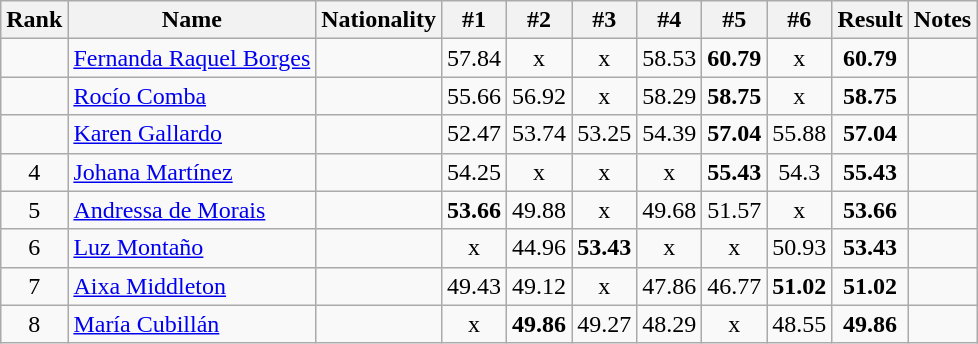<table class="wikitable sortable" style="text-align:center">
<tr>
<th>Rank</th>
<th>Name</th>
<th>Nationality</th>
<th>#1</th>
<th>#2</th>
<th>#3</th>
<th>#4</th>
<th>#5</th>
<th>#6</th>
<th>Result</th>
<th>Notes</th>
</tr>
<tr>
<td></td>
<td align=left><a href='#'>Fernanda Raquel Borges</a></td>
<td align=left></td>
<td>57.84</td>
<td>x</td>
<td>x</td>
<td>58.53</td>
<td><strong>60.79</strong></td>
<td>x</td>
<td><strong>60.79</strong></td>
<td></td>
</tr>
<tr>
<td></td>
<td align=left><a href='#'>Rocío Comba</a></td>
<td align=left></td>
<td>55.66</td>
<td>56.92</td>
<td>x</td>
<td>58.29</td>
<td><strong>58.75</strong></td>
<td>x</td>
<td><strong>58.75</strong></td>
<td></td>
</tr>
<tr>
<td></td>
<td align=left><a href='#'>Karen Gallardo</a></td>
<td align=left></td>
<td>52.47</td>
<td>53.74</td>
<td>53.25</td>
<td>54.39</td>
<td><strong>57.04</strong></td>
<td>55.88</td>
<td><strong>57.04</strong></td>
<td></td>
</tr>
<tr>
<td>4</td>
<td align=left><a href='#'>Johana Martínez</a></td>
<td align=left></td>
<td>54.25</td>
<td>x</td>
<td>x</td>
<td>x</td>
<td><strong>55.43</strong></td>
<td>54.3</td>
<td><strong>55.43</strong></td>
<td></td>
</tr>
<tr>
<td>5</td>
<td align=left><a href='#'>Andressa de Morais</a></td>
<td align=left></td>
<td><strong>53.66</strong></td>
<td>49.88</td>
<td>x</td>
<td>49.68</td>
<td>51.57</td>
<td>x</td>
<td><strong>53.66</strong></td>
<td></td>
</tr>
<tr>
<td>6</td>
<td align=left><a href='#'>Luz Montaño</a></td>
<td align=left></td>
<td>x</td>
<td>44.96</td>
<td><strong>53.43</strong></td>
<td>x</td>
<td>x</td>
<td>50.93</td>
<td><strong>53.43</strong></td>
<td></td>
</tr>
<tr>
<td>7</td>
<td align=left><a href='#'>Aixa Middleton</a></td>
<td align=left></td>
<td>49.43</td>
<td>49.12</td>
<td>x</td>
<td>47.86</td>
<td>46.77</td>
<td><strong>51.02</strong></td>
<td><strong>51.02</strong></td>
<td></td>
</tr>
<tr>
<td>8</td>
<td align=left><a href='#'>María Cubillán</a></td>
<td align=left></td>
<td>x</td>
<td><strong>49.86</strong></td>
<td>49.27</td>
<td>48.29</td>
<td>x</td>
<td>48.55</td>
<td><strong>49.86</strong></td>
<td></td>
</tr>
</table>
